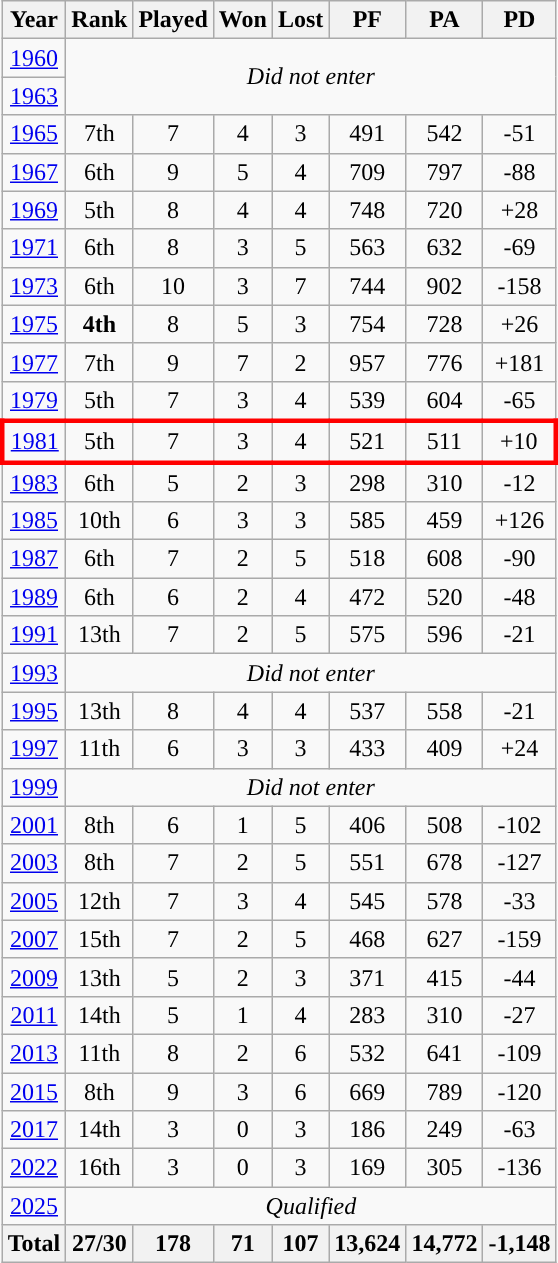<table class="wikitable sortable" style="text-align: center;">
<tr>
<th>Year</th>
<th>Rank</th>
<th>Played</th>
<th>Won</th>
<th>Lost</th>
<th>PF</th>
<th>PA</th>
<th>PD</th>
</tr>
<tr>
<td> <a href='#'>1960</a></td>
<td rowspan=2 colspan=7><em>Did not enter</em></td>
</tr>
<tr>
<td> <a href='#'>1963</a></td>
</tr>
<tr>
<td> <a href='#'>1965</a></td>
<td>7th</td>
<td>7</td>
<td>4</td>
<td>3</td>
<td>491</td>
<td>542</td>
<td>-51</td>
</tr>
<tr>
<td> <a href='#'>1967</a></td>
<td>6th</td>
<td>9</td>
<td>5</td>
<td>4</td>
<td>709</td>
<td>797</td>
<td>-88</td>
</tr>
<tr>
<td> <a href='#'>1969</a></td>
<td>5th</td>
<td>8</td>
<td>4</td>
<td>4</td>
<td>748</td>
<td>720</td>
<td>+28</td>
</tr>
<tr>
<td> <a href='#'>1971</a></td>
<td>6th</td>
<td>8</td>
<td>3</td>
<td>5</td>
<td>563</td>
<td>632</td>
<td>-69</td>
</tr>
<tr>
<td> <a href='#'>1973</a></td>
<td>6th</td>
<td>10</td>
<td>3</td>
<td>7</td>
<td>744</td>
<td>902</td>
<td>-158</td>
</tr>
<tr>
<td> <a href='#'>1975</a></td>
<td><strong>4th</strong></td>
<td>8</td>
<td>5</td>
<td>3</td>
<td>754</td>
<td>728</td>
<td>+26</td>
</tr>
<tr>
<td> <a href='#'>1977</a></td>
<td>7th</td>
<td>9</td>
<td>7</td>
<td>2</td>
<td>957</td>
<td>776</td>
<td>+181</td>
</tr>
<tr>
<td> <a href='#'>1979</a></td>
<td>5th</td>
<td>7</td>
<td>3</td>
<td>4</td>
<td>539</td>
<td>604</td>
<td>-65</td>
</tr>
<tr style="border: 3px solid red">
<td> <a href='#'>1981</a></td>
<td>5th</td>
<td>7</td>
<td>3</td>
<td>4</td>
<td>521</td>
<td>511</td>
<td>+10</td>
</tr>
<tr>
<td> <a href='#'>1983</a></td>
<td>6th</td>
<td>5</td>
<td>2</td>
<td>3</td>
<td>298</td>
<td>310</td>
<td>-12</td>
</tr>
<tr>
<td> <a href='#'>1985</a></td>
<td>10th</td>
<td>6</td>
<td>3</td>
<td>3</td>
<td>585</td>
<td>459</td>
<td>+126</td>
</tr>
<tr>
<td> <a href='#'>1987</a></td>
<td>6th</td>
<td>7</td>
<td>2</td>
<td>5</td>
<td>518</td>
<td>608</td>
<td>-90</td>
</tr>
<tr>
<td> <a href='#'>1989</a></td>
<td>6th</td>
<td>6</td>
<td>2</td>
<td>4</td>
<td>472</td>
<td>520</td>
<td>-48</td>
</tr>
<tr>
<td> <a href='#'>1991</a></td>
<td>13th</td>
<td>7</td>
<td>2</td>
<td>5</td>
<td>575</td>
<td>596</td>
<td>-21</td>
</tr>
<tr>
<td> <a href='#'>1993</a></td>
<td colspan=7><em>Did not enter</em></td>
</tr>
<tr>
<td> <a href='#'>1995</a></td>
<td>13th</td>
<td>8</td>
<td>4</td>
<td>4</td>
<td>537</td>
<td>558</td>
<td>-21</td>
</tr>
<tr>
<td> <a href='#'>1997</a></td>
<td>11th</td>
<td>6</td>
<td>3</td>
<td>3</td>
<td>433</td>
<td>409</td>
<td>+24</td>
</tr>
<tr>
<td> <a href='#'>1999</a></td>
<td colspan=7><em>Did not enter</em></td>
</tr>
<tr>
<td> <a href='#'>2001</a></td>
<td>8th</td>
<td>6</td>
<td>1</td>
<td>5</td>
<td>406</td>
<td>508</td>
<td>-102</td>
</tr>
<tr>
<td> <a href='#'>2003</a></td>
<td>8th</td>
<td>7</td>
<td>2</td>
<td>5</td>
<td>551</td>
<td>678</td>
<td>-127</td>
</tr>
<tr>
<td> <a href='#'>2005</a></td>
<td>12th</td>
<td>7</td>
<td>3</td>
<td>4</td>
<td>545</td>
<td>578</td>
<td>-33</td>
</tr>
<tr>
<td> <a href='#'>2007</a></td>
<td>15th</td>
<td>7</td>
<td>2</td>
<td>5</td>
<td>468</td>
<td>627</td>
<td>-159</td>
</tr>
<tr>
<td> <a href='#'>2009</a></td>
<td>13th</td>
<td>5</td>
<td>2</td>
<td>3</td>
<td>371</td>
<td>415</td>
<td>-44</td>
</tr>
<tr>
<td> <a href='#'>2011</a></td>
<td>14th</td>
<td>5</td>
<td>1</td>
<td>4</td>
<td>283</td>
<td>310</td>
<td>-27</td>
</tr>
<tr>
<td> <a href='#'>2013</a></td>
<td>11th</td>
<td>8</td>
<td>2</td>
<td>6</td>
<td>532</td>
<td>641</td>
<td>-109</td>
</tr>
<tr>
<td> <a href='#'>2015</a></td>
<td>8th</td>
<td>9</td>
<td>3</td>
<td>6</td>
<td>669</td>
<td>789</td>
<td>-120</td>
</tr>
<tr>
<td> <a href='#'>2017</a></td>
<td>14th</td>
<td>3</td>
<td>0</td>
<td>3</td>
<td>186</td>
<td>249</td>
<td>-63</td>
</tr>
<tr>
<td> <a href='#'>2022</a></td>
<td>16th</td>
<td>3</td>
<td>0</td>
<td>3</td>
<td>169</td>
<td>305</td>
<td>-136</td>
</tr>
<tr>
<td> <a href='#'>2025</a></td>
<td colspan=7><em>Qualified</em></td>
</tr>
<tr>
<th>Total</th>
<th>27/30</th>
<th>178</th>
<th>71</th>
<th>107</th>
<th>13,624</th>
<th>14,772</th>
<th>-1,148</th>
</tr>
</table>
